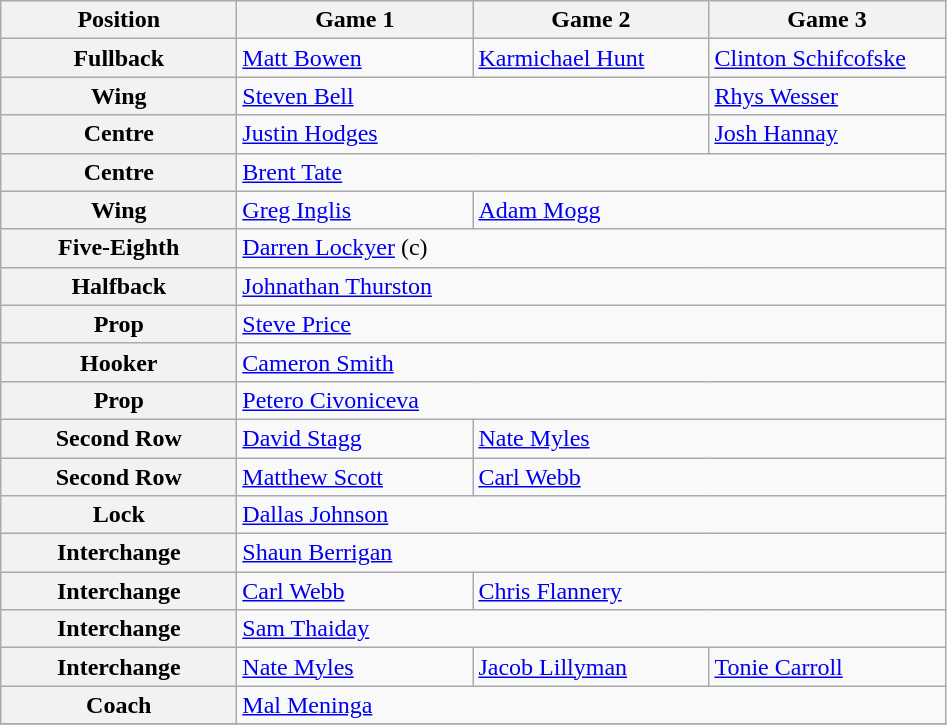<table class="wikitable">
<tr>
<th width="150">Position</th>
<th width="150">Game 1</th>
<th width="150">Game 2</th>
<th width="150">Game 3</th>
</tr>
<tr>
<th>Fullback</th>
<td colspan="1"> <a href='#'>Matt Bowen</a></td>
<td colspan="1"> <a href='#'>Karmichael Hunt</a></td>
<td colspan="1"> <a href='#'>Clinton Schifcofske</a></td>
</tr>
<tr>
<th>Wing</th>
<td colspan="2"> <a href='#'>Steven Bell</a></td>
<td colspan="1"> <a href='#'>Rhys Wesser</a></td>
</tr>
<tr>
<th>Centre</th>
<td colspan="2"> <a href='#'>Justin Hodges</a></td>
<td colspan="1"> <a href='#'>Josh Hannay</a></td>
</tr>
<tr>
<th>Centre</th>
<td colspan="3"> <a href='#'>Brent Tate</a></td>
</tr>
<tr>
<th>Wing</th>
<td colspan="1"> <a href='#'>Greg Inglis</a></td>
<td colspan="2"> <a href='#'>Adam Mogg</a></td>
</tr>
<tr>
<th>Five-Eighth</th>
<td colspan="3"> <a href='#'>Darren Lockyer</a> (c)</td>
</tr>
<tr>
<th>Halfback</th>
<td colspan="3"> <a href='#'>Johnathan Thurston</a></td>
</tr>
<tr>
<th>Prop</th>
<td colspan="3"> <a href='#'>Steve Price</a></td>
</tr>
<tr>
<th>Hooker</th>
<td colspan="3"> <a href='#'>Cameron Smith</a></td>
</tr>
<tr>
<th>Prop</th>
<td colspan="3"> <a href='#'>Petero Civoniceva</a></td>
</tr>
<tr>
<th>Second Row</th>
<td colspan="1"> <a href='#'>David Stagg</a></td>
<td colspan="2"> <a href='#'>Nate Myles</a></td>
</tr>
<tr>
<th>Second Row</th>
<td colspan="1"> <a href='#'>Matthew Scott</a></td>
<td colspan="2"> <a href='#'>Carl Webb</a></td>
</tr>
<tr>
<th>Lock</th>
<td colspan="3"> <a href='#'>Dallas Johnson</a></td>
</tr>
<tr>
<th>Interchange</th>
<td colspan="3"> <a href='#'>Shaun Berrigan</a></td>
</tr>
<tr>
<th>Interchange</th>
<td colspan="1"> <a href='#'>Carl Webb</a></td>
<td colspan="2"> <a href='#'>Chris Flannery</a></td>
</tr>
<tr>
<th>Interchange</th>
<td colspan="3"> <a href='#'>Sam Thaiday</a></td>
</tr>
<tr>
<th>Interchange</th>
<td colspan="1"> <a href='#'>Nate Myles</a></td>
<td colspan="1"> <a href='#'>Jacob Lillyman</a></td>
<td colspan="1"> <a href='#'>Tonie Carroll</a></td>
</tr>
<tr>
<th>Coach</th>
<td colspan="3"> <a href='#'>Mal Meninga</a></td>
</tr>
<tr>
</tr>
</table>
